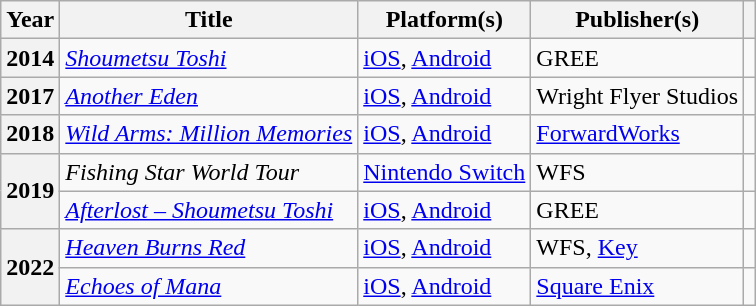<table class="wikitable sortable plainrowheaders">
<tr>
<th scope="col">Year</th>
<th scope="col">Title</th>
<th scope="col">Platform(s)</th>
<th scope="col">Publisher(s)</th>
<th scope="col" class="unsortable"></th>
</tr>
<tr>
<th scope="row">2014</th>
<td><em><a href='#'>Shoumetsu Toshi</a></em></td>
<td><a href='#'>iOS</a>, <a href='#'>Android</a></td>
<td>GREE</td>
<td></td>
</tr>
<tr>
<th scope="row">2017</th>
<td><em><a href='#'>Another Eden</a></em></td>
<td><a href='#'>iOS</a>, <a href='#'>Android</a></td>
<td>Wright Flyer Studios</td>
<td></td>
</tr>
<tr>
<th scope="row">2018</th>
<td><em><a href='#'>Wild Arms: Million Memories</a></em></td>
<td><a href='#'>iOS</a>, <a href='#'>Android</a></td>
<td><a href='#'>ForwardWorks</a></td>
<td></td>
</tr>
<tr>
<th scope="row" rowspan="2">2019</th>
<td><em>Fishing Star World Tour</em></td>
<td><a href='#'>Nintendo Switch</a></td>
<td>WFS</td>
<td></td>
</tr>
<tr>
<td><em><a href='#'>Afterlost – Shoumetsu Toshi</a></em></td>
<td><a href='#'>iOS</a>, <a href='#'>Android</a></td>
<td>GREE</td>
<td></td>
</tr>
<tr>
<th scope="row" rowspan="2">2022</th>
<td><em><a href='#'>Heaven Burns Red</a></em></td>
<td><a href='#'>iOS</a>, <a href='#'>Android</a></td>
<td>WFS, <a href='#'>Key</a></td>
<td></td>
</tr>
<tr>
<td><em><a href='#'>Echoes of Mana</a></em></td>
<td><a href='#'>iOS</a>, <a href='#'>Android</a></td>
<td><a href='#'>Square Enix</a></td>
<td></td>
</tr>
</table>
